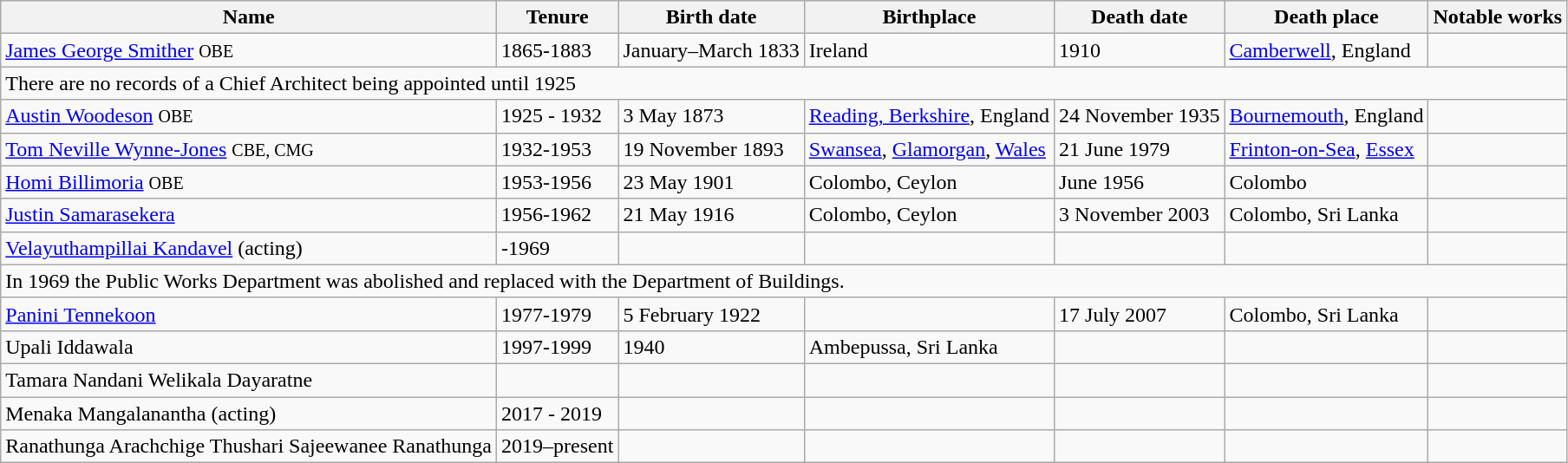<table class="wikitable">
<tr>
<th>Name</th>
<th>Tenure</th>
<th>Birth date</th>
<th>Birthplace</th>
<th>Death date</th>
<th>Death place</th>
<th>Notable works</th>
</tr>
<tr>
<td><a href='#'>James George Smither</a> <small>OBE</small></td>
<td>1865-1883</td>
<td>January–March 1833</td>
<td>Ireland</td>
<td>1910</td>
<td><a href='#'>Camberwell</a>, England</td>
<td></td>
</tr>
<tr>
<td colspan=7>There are no records of a Chief Architect being appointed until 1925</td>
</tr>
<tr>
<td><a href='#'>Austin Woodeson</a> <small>OBE</small></td>
<td>1925 - 1932</td>
<td>3 May 1873</td>
<td><a href='#'>Reading, Berkshire</a>, England</td>
<td>24 November 1935</td>
<td><a href='#'>Bournemouth</a>, England</td>
<td></td>
</tr>
<tr>
<td><a href='#'>Tom Neville Wynne-Jones</a> <small>CBE, CMG</small></td>
<td>1932-1953</td>
<td>19 November 1893</td>
<td><a href='#'>Swansea</a>, <a href='#'>Glamorgan</a>, <a href='#'>Wales</a></td>
<td>21 June 1979</td>
<td><a href='#'>Frinton-on-Sea</a>, <a href='#'>Essex</a></td>
<td></td>
</tr>
<tr>
<td><a href='#'>Homi Billimoria</a> <small>OBE</small></td>
<td>1953-1956</td>
<td>23 May 1901</td>
<td>Colombo, Ceylon</td>
<td>June 1956</td>
<td>Colombo</td>
<td></td>
</tr>
<tr>
<td><a href='#'>Justin Samarasekera</a></td>
<td>1956-1962</td>
<td>21 May 1916</td>
<td>Colombo, Ceylon</td>
<td>3 November 2003</td>
<td>Colombo, Sri Lanka</td>
<td></td>
</tr>
<tr>
<td><a href='#'>Velayuthampillai Kandavel</a> (acting)</td>
<td>-1969</td>
<td></td>
<td></td>
<td></td>
<td></td>
<td></td>
</tr>
<tr>
<td colspan=7>In 1969 the Public Works Department was abolished and replaced with the Department of Buildings.</td>
</tr>
<tr>
<td><a href='#'>Panini Tennekoon</a></td>
<td>1977-1979</td>
<td>5 February 1922</td>
<td></td>
<td>17 July 2007</td>
<td>Colombo, Sri Lanka</td>
<td></td>
</tr>
<tr>
<td>Upali Iddawala</td>
<td>1997-1999</td>
<td>1940</td>
<td>Ambepussa, Sri Lanka</td>
<td></td>
<td></td>
<td></td>
</tr>
<tr>
<td>Tamara Nandani Welikala Dayaratne</td>
<td></td>
<td></td>
<td></td>
<td></td>
<td></td>
<td></td>
</tr>
<tr>
<td>Menaka Mangalanantha (acting)</td>
<td>2017 - 2019</td>
<td></td>
<td></td>
<td></td>
<td></td>
<td></td>
</tr>
<tr>
<td>Ranathunga Arachchige Thushari Sajeewanee Ranathunga</td>
<td>2019–present</td>
<td></td>
<td></td>
<td></td>
<td></td>
</tr>
</table>
